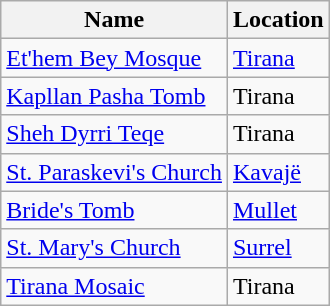<table class="wikitable">
<tr>
<th>Name</th>
<th>Location</th>
</tr>
<tr>
<td><a href='#'>Et'hem Bey Mosque</a></td>
<td><a href='#'>Tirana</a></td>
</tr>
<tr>
<td><a href='#'>Kapllan Pasha Tomb</a></td>
<td>Tirana</td>
</tr>
<tr>
<td><a href='#'>Sheh Dyrri Teqe</a></td>
<td>Tirana</td>
</tr>
<tr>
<td><a href='#'>St. Paraskevi's Church</a></td>
<td><a href='#'>Kavajë</a></td>
</tr>
<tr>
<td><a href='#'>Bride's Tomb</a></td>
<td><a href='#'>Mullet</a></td>
</tr>
<tr>
<td><a href='#'>St. Mary's Church</a></td>
<td><a href='#'>Surrel</a></td>
</tr>
<tr>
<td><a href='#'>Tirana Mosaic</a></td>
<td>Tirana</td>
</tr>
</table>
